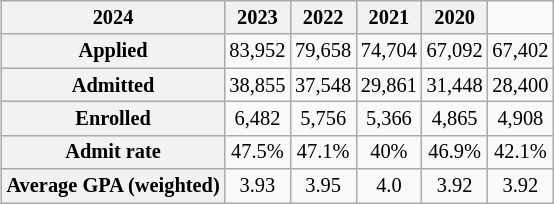<table class="wikitable" style="text-align:center; float:right; font-size:85%; margin:10px">
<tr>
<th>2024</th>
<th>2023</th>
<th>2022</th>
<th>2021</th>
<th>2020</th>
</tr>
<tr>
<th>Applied</th>
<td>83,952</td>
<td>79,658</td>
<td>74,704</td>
<td>67,092</td>
<td>67,402</td>
</tr>
<tr>
<th>Admitted</th>
<td>38,855</td>
<td>37,548</td>
<td>29,861</td>
<td>31,448</td>
<td>28,400</td>
</tr>
<tr>
<th>Enrolled</th>
<td>6,482</td>
<td>5,756</td>
<td>5,366</td>
<td>4,865</td>
<td>4,908</td>
</tr>
<tr>
<th>Admit rate</th>
<td>47.5%</td>
<td>47.1%</td>
<td>40%</td>
<td>46.9%</td>
<td>42.1%</td>
</tr>
<tr>
<th>Average GPA (weighted)</th>
<td>3.93</td>
<td>3.95</td>
<td>4.0</td>
<td>3.92</td>
<td>3.92</td>
</tr>
</table>
